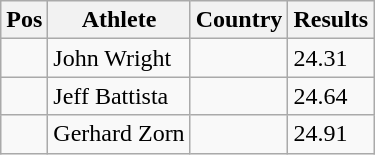<table class="wikitable">
<tr>
<th>Pos</th>
<th>Athlete</th>
<th>Country</th>
<th>Results</th>
</tr>
<tr>
<td align="center"></td>
<td>John Wright</td>
<td></td>
<td>24.31</td>
</tr>
<tr>
<td align="center"></td>
<td>Jeff Battista</td>
<td></td>
<td>24.64</td>
</tr>
<tr>
<td align="center"></td>
<td>Gerhard Zorn</td>
<td></td>
<td>24.91</td>
</tr>
</table>
